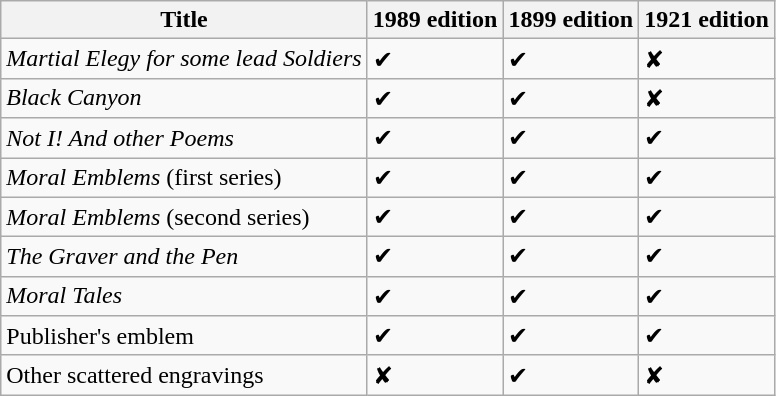<table class="wikitable center">
<tr>
<th>Title</th>
<th>1989 edition</th>
<th>1899 edition</th>
<th>1921 edition</th>
</tr>
<tr>
<td><em>Martial Elegy for some lead Soldiers</em></td>
<td>✔</td>
<td>✔</td>
<td>✘</td>
</tr>
<tr>
<td><em>Black Canyon</em></td>
<td>✔</td>
<td>✔</td>
<td>✘</td>
</tr>
<tr>
<td><em>Not I! And other Poems</em></td>
<td>✔</td>
<td>✔</td>
<td>✔</td>
</tr>
<tr>
<td><em>Moral Emblems</em> (first series)</td>
<td>✔</td>
<td>✔</td>
<td>✔</td>
</tr>
<tr>
<td><em>Moral Emblems</em> (second series)</td>
<td>✔</td>
<td>✔</td>
<td>✔</td>
</tr>
<tr>
<td><em>The Graver and the Pen</em></td>
<td>✔</td>
<td>✔</td>
<td>✔</td>
</tr>
<tr>
<td><em>Moral Tales</em></td>
<td>✔</td>
<td>✔</td>
<td>✔</td>
</tr>
<tr>
<td>Publisher's emblem</td>
<td>✔</td>
<td>✔</td>
<td>✔</td>
</tr>
<tr>
<td>Other scattered engravings</td>
<td>✘</td>
<td>✔</td>
<td>✘</td>
</tr>
</table>
